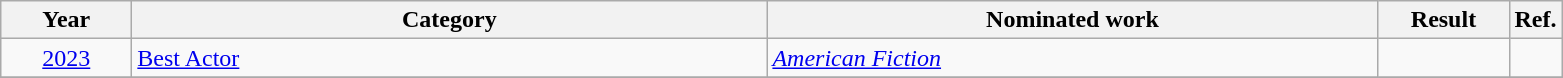<table class=wikitable>
<tr>
<th scope="col" style="width:5em;">Year</th>
<th scope="col" style="width:26em;">Category</th>
<th scope="col" style="width:25em;">Nominated work</th>
<th scope="col" style="width:5em;">Result</th>
<th>Ref.</th>
</tr>
<tr>
<td style="text-align:center;"><a href='#'>2023</a></td>
<td><a href='#'>Best Actor</a></td>
<td><em><a href='#'>American Fiction</a></em></td>
<td></td>
<td></td>
</tr>
<tr>
</tr>
</table>
